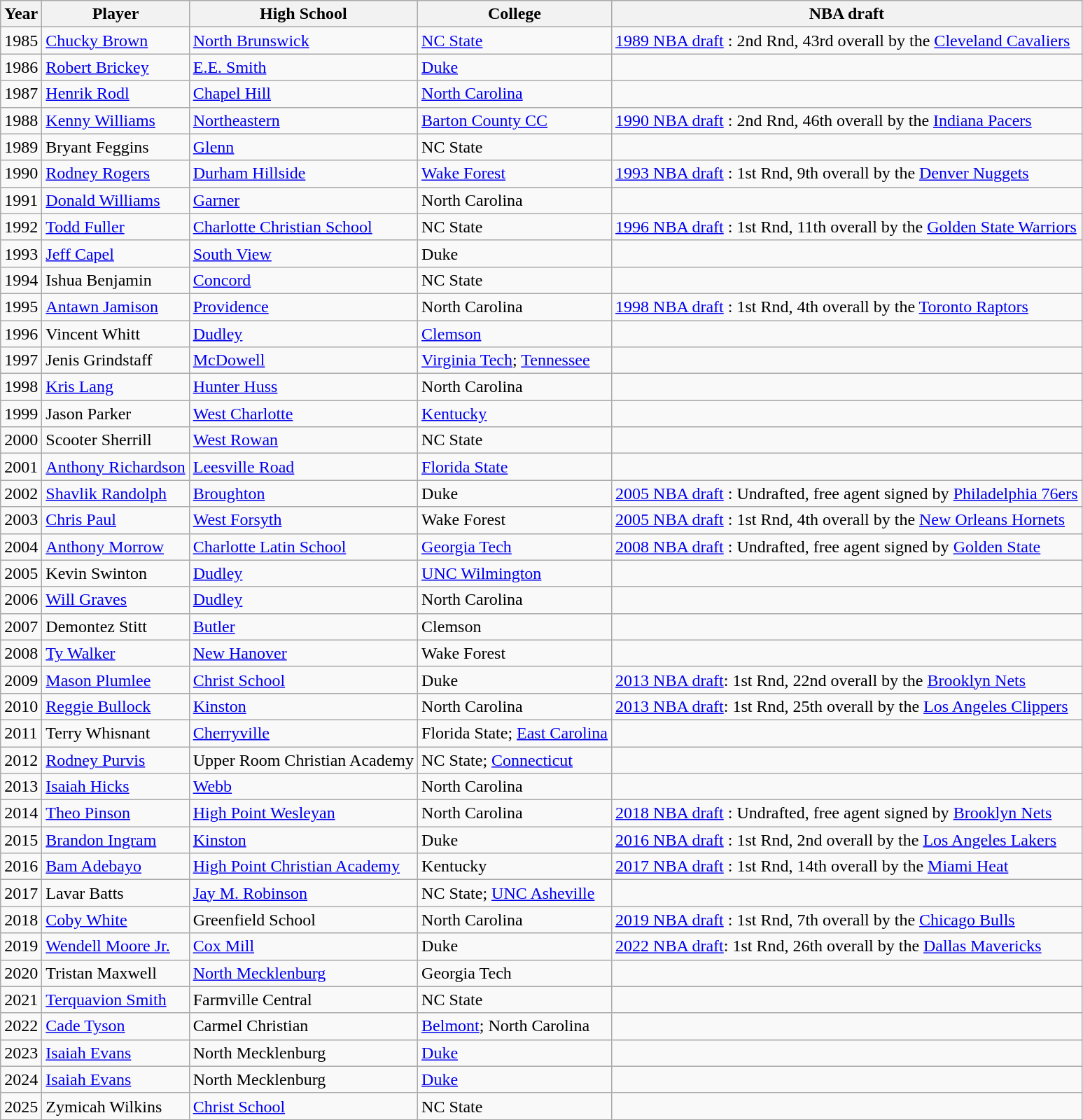<table class="wikitable sortable">
<tr>
<th>Year</th>
<th>Player</th>
<th>High School</th>
<th>College</th>
<th>NBA draft</th>
</tr>
<tr>
<td>1985</td>
<td><a href='#'>Chucky Brown</a></td>
<td><a href='#'>North Brunswick</a></td>
<td><a href='#'>NC State</a></td>
<td><a href='#'>1989 NBA draft</a> : 2nd Rnd, 43rd overall by the <a href='#'>Cleveland Cavaliers</a></td>
</tr>
<tr>
<td>1986</td>
<td><a href='#'>Robert Brickey</a></td>
<td><a href='#'>E.E. Smith</a></td>
<td><a href='#'>Duke</a></td>
<td></td>
</tr>
<tr>
<td>1987</td>
<td><a href='#'>Henrik Rodl</a></td>
<td><a href='#'>Chapel Hill</a></td>
<td><a href='#'>North Carolina</a></td>
<td></td>
</tr>
<tr>
<td>1988</td>
<td><a href='#'>Kenny Williams</a></td>
<td><a href='#'>Northeastern</a></td>
<td><a href='#'>Barton County CC</a></td>
<td><a href='#'>1990 NBA draft</a> : 2nd Rnd, 46th overall by the <a href='#'>Indiana Pacers</a></td>
</tr>
<tr>
<td>1989</td>
<td>Bryant Feggins</td>
<td><a href='#'>Glenn</a></td>
<td>NC State</td>
<td></td>
</tr>
<tr>
<td>1990</td>
<td><a href='#'>Rodney Rogers</a></td>
<td><a href='#'>Durham Hillside</a></td>
<td><a href='#'>Wake Forest</a></td>
<td><a href='#'>1993 NBA draft</a> : 1st Rnd, 9th overall by the <a href='#'>Denver Nuggets</a></td>
</tr>
<tr>
<td>1991</td>
<td><a href='#'>Donald Williams</a></td>
<td><a href='#'>Garner</a></td>
<td>North Carolina</td>
<td></td>
</tr>
<tr>
<td>1992</td>
<td><a href='#'>Todd Fuller</a></td>
<td><a href='#'>Charlotte Christian School</a></td>
<td>NC State</td>
<td><a href='#'>1996 NBA draft</a> : 1st Rnd, 11th overall by the <a href='#'>Golden State Warriors</a></td>
</tr>
<tr>
<td>1993</td>
<td><a href='#'>Jeff Capel</a></td>
<td><a href='#'>South View</a></td>
<td>Duke</td>
<td></td>
</tr>
<tr>
<td>1994</td>
<td>Ishua Benjamin</td>
<td><a href='#'>Concord</a></td>
<td>NC State</td>
<td></td>
</tr>
<tr>
<td>1995</td>
<td><a href='#'>Antawn Jamison</a></td>
<td><a href='#'>Providence</a></td>
<td>North Carolina</td>
<td><a href='#'>1998 NBA draft</a> : 1st Rnd, 4th overall by the <a href='#'>Toronto Raptors</a></td>
</tr>
<tr>
<td>1996</td>
<td>Vincent Whitt</td>
<td><a href='#'>Dudley</a></td>
<td><a href='#'>Clemson</a></td>
<td></td>
</tr>
<tr>
<td>1997</td>
<td>Jenis Grindstaff</td>
<td><a href='#'>McDowell</a></td>
<td><a href='#'>Virginia Tech</a>; <a href='#'>Tennessee</a></td>
<td></td>
</tr>
<tr>
<td>1998</td>
<td><a href='#'>Kris Lang</a></td>
<td><a href='#'>Hunter Huss</a></td>
<td>North Carolina</td>
<td></td>
</tr>
<tr>
<td>1999</td>
<td>Jason Parker</td>
<td><a href='#'>West Charlotte</a></td>
<td><a href='#'>Kentucky</a></td>
<td></td>
</tr>
<tr>
<td>2000</td>
<td>Scooter Sherrill</td>
<td><a href='#'>West Rowan</a></td>
<td>NC State</td>
<td></td>
</tr>
<tr>
<td>2001</td>
<td><a href='#'>Anthony Richardson</a></td>
<td><a href='#'>Leesville Road</a></td>
<td><a href='#'>Florida State</a></td>
<td></td>
</tr>
<tr>
<td>2002</td>
<td><a href='#'>Shavlik Randolph</a></td>
<td><a href='#'>Broughton</a></td>
<td>Duke</td>
<td><a href='#'>2005 NBA draft</a> : Undrafted, free agent signed by <a href='#'>Philadelphia 76ers</a></td>
</tr>
<tr>
<td>2003</td>
<td><a href='#'>Chris Paul</a></td>
<td><a href='#'>West Forsyth</a></td>
<td>Wake Forest</td>
<td><a href='#'>2005 NBA draft</a> : 1st Rnd, 4th overall by the <a href='#'>New Orleans Hornets</a></td>
</tr>
<tr>
<td>2004</td>
<td><a href='#'>Anthony Morrow</a></td>
<td><a href='#'>Charlotte Latin School</a></td>
<td><a href='#'>Georgia Tech</a></td>
<td><a href='#'>2008 NBA draft</a> : Undrafted, free agent signed by <a href='#'>Golden State</a></td>
</tr>
<tr>
<td>2005</td>
<td>Kevin Swinton</td>
<td><a href='#'>Dudley</a></td>
<td><a href='#'>UNC Wilmington</a></td>
<td></td>
</tr>
<tr>
<td>2006</td>
<td><a href='#'>Will Graves</a></td>
<td><a href='#'>Dudley</a></td>
<td>North Carolina</td>
<td></td>
</tr>
<tr>
<td>2007</td>
<td>Demontez Stitt</td>
<td><a href='#'>Butler</a></td>
<td>Clemson</td>
<td></td>
</tr>
<tr>
<td>2008</td>
<td><a href='#'>Ty Walker</a></td>
<td><a href='#'>New Hanover</a></td>
<td>Wake Forest</td>
<td></td>
</tr>
<tr>
<td>2009</td>
<td><a href='#'>Mason Plumlee</a></td>
<td><a href='#'>Christ School</a></td>
<td>Duke</td>
<td><a href='#'>2013 NBA draft</a>: 1st Rnd, 22nd overall by the <a href='#'>Brooklyn Nets</a></td>
</tr>
<tr>
<td>2010</td>
<td><a href='#'>Reggie Bullock</a></td>
<td><a href='#'>Kinston</a></td>
<td>North Carolina</td>
<td><a href='#'>2013 NBA draft</a>: 1st Rnd, 25th overall by the <a href='#'>Los Angeles Clippers</a></td>
</tr>
<tr>
<td>2011</td>
<td>Terry Whisnant</td>
<td><a href='#'>Cherryville</a></td>
<td>Florida State; <a href='#'>East Carolina</a></td>
<td></td>
</tr>
<tr>
<td>2012</td>
<td><a href='#'>Rodney Purvis</a></td>
<td>Upper Room Christian Academy</td>
<td>NC State; <a href='#'>Connecticut</a></td>
<td></td>
</tr>
<tr>
<td>2013</td>
<td><a href='#'>Isaiah Hicks</a></td>
<td><a href='#'>Webb</a></td>
<td>North Carolina</td>
<td></td>
</tr>
<tr>
<td>2014</td>
<td><a href='#'>Theo Pinson</a></td>
<td><a href='#'>High Point Wesleyan</a></td>
<td>North Carolina</td>
<td><a href='#'>2018 NBA draft</a> : Undrafted, free agent signed by <a href='#'>Brooklyn Nets</a></td>
</tr>
<tr>
<td>2015</td>
<td><a href='#'>Brandon Ingram</a></td>
<td><a href='#'>Kinston</a></td>
<td>Duke</td>
<td><a href='#'>2016 NBA draft</a> : 1st Rnd, 2nd overall by the <a href='#'>Los Angeles Lakers</a></td>
</tr>
<tr>
<td>2016</td>
<td><a href='#'>Bam Adebayo</a></td>
<td><a href='#'>High Point Christian Academy</a></td>
<td>Kentucky</td>
<td><a href='#'>2017 NBA draft</a> : 1st Rnd, 14th overall by the <a href='#'>Miami Heat</a></td>
</tr>
<tr>
<td>2017</td>
<td>Lavar Batts</td>
<td><a href='#'>Jay M. Robinson</a></td>
<td>NC State; <a href='#'>UNC Asheville</a></td>
<td></td>
</tr>
<tr>
<td>2018</td>
<td><a href='#'>Coby White</a></td>
<td>Greenfield School</td>
<td>North Carolina</td>
<td><a href='#'>2019 NBA draft</a> : 1st Rnd, 7th overall by the <a href='#'>Chicago Bulls</a></td>
</tr>
<tr>
<td>2019</td>
<td><a href='#'>Wendell Moore Jr.</a></td>
<td><a href='#'>Cox Mill</a></td>
<td>Duke</td>
<td><a href='#'>2022 NBA draft</a>: 1st Rnd, 26th overall by the <a href='#'>Dallas Mavericks</a></td>
</tr>
<tr>
<td>2020</td>
<td>Tristan Maxwell</td>
<td><a href='#'>North Mecklenburg</a></td>
<td>Georgia Tech</td>
<td></td>
</tr>
<tr>
<td>2021</td>
<td><a href='#'>Terquavion Smith</a></td>
<td>Farmville Central</td>
<td>NC State</td>
<td></td>
</tr>
<tr>
<td>2022</td>
<td><a href='#'>Cade Tyson</a></td>
<td>Carmel Christian</td>
<td><a href='#'>Belmont</a>; North Carolina</td>
<td></td>
</tr>
<tr>
<td>2023</td>
<td><a href='#'>Isaiah Evans</a></td>
<td>North Mecklenburg</td>
<td><a href='#'>Duke</a></td>
<td></td>
</tr>
<tr>
<td>2024</td>
<td><a href='#'>Isaiah Evans</a></td>
<td>North Mecklenburg</td>
<td><a href='#'>Duke</a></td>
<td></td>
</tr>
<tr>
<td>2025</td>
<td>Zymicah Wilkins</td>
<td><a href='#'>Christ School</a></td>
<td>NC State</td>
</tr>
</table>
